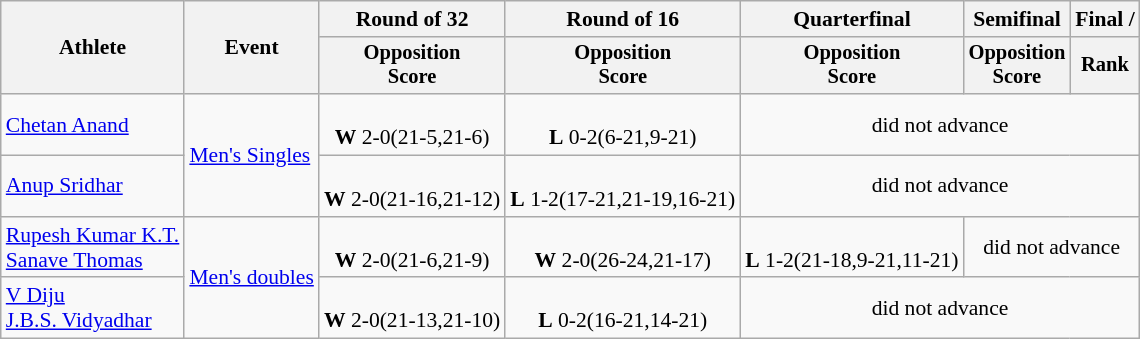<table class=wikitable style="font-size:90%">
<tr>
<th rowspan="2">Athlete</th>
<th rowspan="2">Event</th>
<th>Round of 32</th>
<th>Round of 16</th>
<th>Quarterfinal</th>
<th>Semifinal</th>
<th colspan=2>Final / </th>
</tr>
<tr style="font-size:95%">
<th>Opposition<br>Score</th>
<th>Opposition<br>Score</th>
<th>Opposition<br>Score</th>
<th>Opposition<br>Score</th>
<th>Rank</th>
</tr>
<tr align=center>
<td align=left><a href='#'>Chetan Anand</a></td>
<td align=left rowspan=2><a href='#'>Men's Singles</a></td>
<td><br><strong>W</strong> 2-0(21-5,21-6)</td>
<td><br><strong>L</strong> 0-2(6-21,9-21)</td>
<td colspan=4>did not advance</td>
</tr>
<tr align=center>
<td align=left><a href='#'>Anup Sridhar</a></td>
<td><br><strong>W</strong> 2-0(21-16,21-12)</td>
<td><br><strong>L</strong> 1-2(17-21,21-19,16-21)</td>
<td colspan=4>did not advance</td>
</tr>
<tr align=center>
<td align=left><a href='#'>Rupesh Kumar K.T.</a><br><a href='#'>Sanave Thomas</a></td>
<td align=left rowspan=2><a href='#'>Men's doubles</a></td>
<td><br><strong>W</strong> 2-0(21-6,21-9)</td>
<td><br><strong>W</strong> 2-0(26-24,21-17)</td>
<td><br><strong>L</strong> 1-2(21-18,9-21,11-21)</td>
<td colspan=3>did not advance</td>
</tr>
<tr align=center>
<td align=left><a href='#'>V Diju</a><br><a href='#'>J.B.S. Vidyadhar</a></td>
<td><br><strong>W</strong> 2-0(21-13,21-10)</td>
<td><br><strong>L</strong> 0-2(16-21,14-21)</td>
<td colspan=4>did not advance</td>
</tr>
</table>
